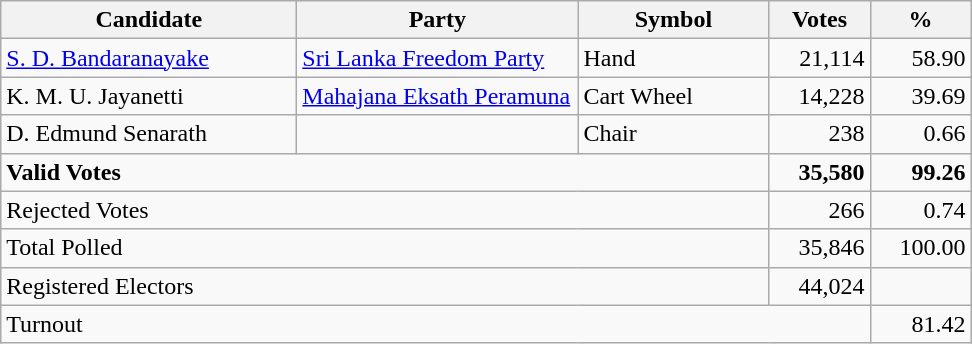<table class="wikitable" border="1" style="text-align:right;">
<tr>
<th align=left width="190">Candidate</th>
<th align=left width="180">Party</th>
<th align=left width="120">Symbol</th>
<th align=left width="60">Votes</th>
<th align=left width="60">%</th>
</tr>
<tr>
<td align=left><a href='#'>S. D. Bandaranayake</a></td>
<td align=left><a href='#'>Sri Lanka Freedom Party</a></td>
<td align=left>Hand</td>
<td>21,114</td>
<td>58.90</td>
</tr>
<tr>
<td align=left>K. M. U. Jayanetti</td>
<td align=left><a href='#'>Mahajana Eksath Peramuna</a></td>
<td align=left>Cart Wheel</td>
<td>14,228</td>
<td>39.69</td>
</tr>
<tr>
<td align=left>D. Edmund Senarath</td>
<td></td>
<td align=left>Chair</td>
<td>238</td>
<td>0.66</td>
</tr>
<tr>
<td align=left colspan=3><strong>Valid Votes</strong></td>
<td><strong>35,580</strong></td>
<td><strong>99.26</strong></td>
</tr>
<tr>
<td align=left colspan=3>Rejected Votes</td>
<td>266</td>
<td>0.74</td>
</tr>
<tr>
<td align=left colspan=3>Total Polled</td>
<td>35,846</td>
<td>100.00</td>
</tr>
<tr>
<td align=left colspan=3>Registered Electors</td>
<td>44,024</td>
<td></td>
</tr>
<tr>
<td align=left colspan=4>Turnout</td>
<td>81.42</td>
</tr>
</table>
